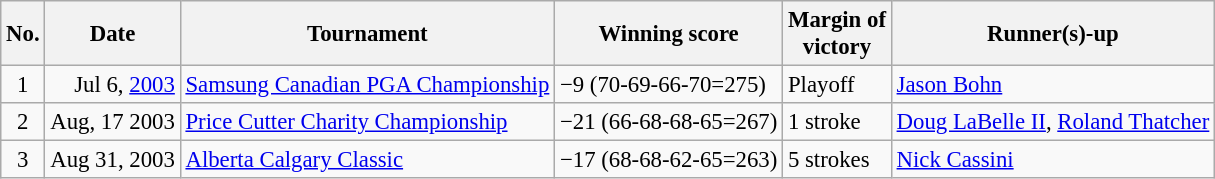<table class="wikitable" style="font-size:95%;">
<tr>
<th>No.</th>
<th>Date</th>
<th>Tournament</th>
<th>Winning score</th>
<th>Margin of<br>victory</th>
<th>Runner(s)-up</th>
</tr>
<tr>
<td align=center>1</td>
<td align=right>Jul 6, <a href='#'>2003</a></td>
<td><a href='#'>Samsung Canadian PGA Championship</a></td>
<td>−9 (70-69-66-70=275)</td>
<td>Playoff</td>
<td> <a href='#'>Jason Bohn</a></td>
</tr>
<tr>
<td align=center>2</td>
<td align=right>Aug, 17 2003</td>
<td><a href='#'>Price Cutter Charity Championship</a></td>
<td>−21 (66-68-68-65=267)</td>
<td>1 stroke</td>
<td> <a href='#'>Doug LaBelle II</a>,  <a href='#'>Roland Thatcher</a></td>
</tr>
<tr>
<td align=center>3</td>
<td align=right>Aug 31, 2003</td>
<td><a href='#'>Alberta Calgary Classic</a></td>
<td>−17 (68-68-62-65=263)</td>
<td>5 strokes</td>
<td> <a href='#'>Nick Cassini</a></td>
</tr>
</table>
